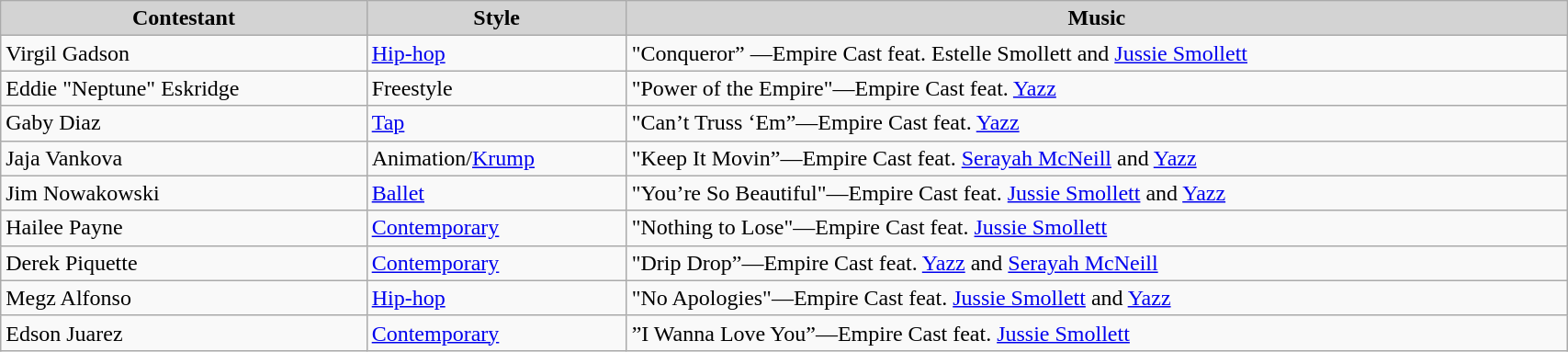<table class="wikitable" style="width:90%;">
<tr style="background:lightgrey; text-align:center;">
<td><strong>Contestant</strong></td>
<td><strong>Style</strong></td>
<td><strong>Music</strong></td>
</tr>
<tr>
<td>Virgil Gadson</td>
<td><a href='#'>Hip-hop</a></td>
<td>"Conqueror” —Empire Cast feat. Estelle Smollett and <a href='#'>Jussie Smollett</a></td>
</tr>
<tr>
<td>Eddie "Neptune" Eskridge</td>
<td>Freestyle</td>
<td>"Power of the Empire"—Empire Cast feat. <a href='#'>Yazz</a></td>
</tr>
<tr>
<td>Gaby Diaz</td>
<td><a href='#'>Tap</a></td>
<td>"Can’t Truss ‘Em”—Empire Cast feat. <a href='#'>Yazz</a></td>
</tr>
<tr>
<td>Jaja Vankova</td>
<td>Animation/<a href='#'>Krump</a></td>
<td>"Keep It Movin”—Empire Cast feat. <a href='#'>Serayah McNeill</a> and <a href='#'>Yazz</a></td>
</tr>
<tr>
<td>Jim Nowakowski</td>
<td><a href='#'>Ballet</a></td>
<td>"You’re So Beautiful"—Empire Cast feat. <a href='#'>Jussie Smollett</a> and <a href='#'>Yazz</a></td>
</tr>
<tr>
<td>Hailee Payne</td>
<td><a href='#'>Contemporary</a></td>
<td>"Nothing to Lose"—Empire Cast feat. <a href='#'>Jussie Smollett</a></td>
</tr>
<tr>
<td>Derek Piquette</td>
<td><a href='#'>Contemporary</a></td>
<td>"Drip Drop”—Empire Cast feat. <a href='#'>Yazz</a> and <a href='#'>Serayah McNeill</a></td>
</tr>
<tr>
<td>Megz Alfonso</td>
<td><a href='#'>Hip-hop</a></td>
<td>"No Apologies"—Empire Cast feat. <a href='#'>Jussie Smollett</a> and <a href='#'>Yazz</a></td>
</tr>
<tr>
<td>Edson Juarez</td>
<td><a href='#'>Contemporary</a></td>
<td>”I Wanna Love You”—Empire Cast feat. <a href='#'>Jussie Smollett</a></td>
</tr>
</table>
